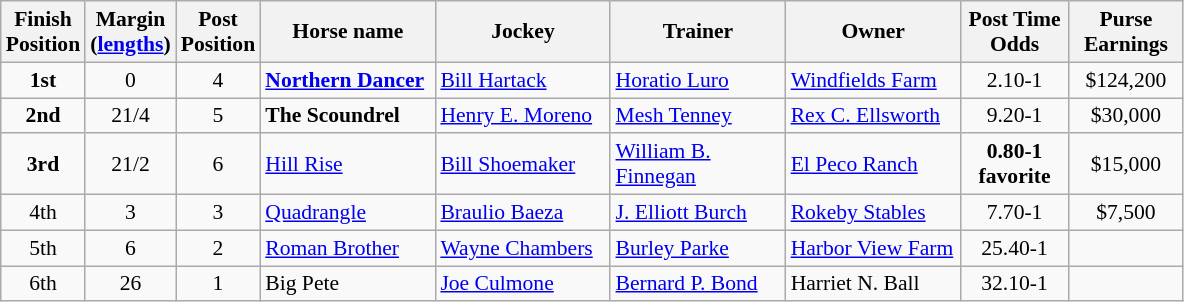<table class="wikitable sortable" | border="2" cellpadding="1" style="border-collapse: collapse; font-size:90%">
<tr>
<th width="45px">Finish <br> Position</th>
<th width="45px">Margin<br> <span>(<a href='#'>lengths</a>)</span></th>
<th width="40px">Post <br> Position</th>
<th width="110px">Horse name</th>
<th width="110px">Jockey</th>
<th width="110px">Trainer</th>
<th width="110px">Owner</th>
<th width="65px">Post Time <br> Odds</th>
<th width="70px">Purse <br> Earnings</th>
</tr>
<tr>
<td align=center><strong>1<span>st</span></strong></td>
<td align=center>0</td>
<td align=center>4</td>
<td><strong><a href='#'>Northern Dancer</a></strong></td>
<td><a href='#'>Bill Hartack</a></td>
<td><a href='#'>Horatio Luro</a></td>
<td><a href='#'>Windfields Farm</a></td>
<td align=center>2.10-1</td>
<td align=center>$124,200</td>
</tr>
<tr>
<td align=center><strong>2<span>nd</span></strong></td>
<td align=center>2<span>1/4</span></td>
<td align=center>5</td>
<td><strong>The Scoundrel</strong></td>
<td><a href='#'>Henry E. Moreno</a></td>
<td><a href='#'>Mesh Tenney</a></td>
<td><a href='#'>Rex C. Ellsworth</a></td>
<td align=center>9.20-1</td>
<td align=center>$30,000</td>
</tr>
<tr>
<td align=center><strong>3<span>rd</span></strong></td>
<td align=center>2<span>1/2</span></td>
<td align=center>6</td>
<td><a href='#'>Hill Rise</a></td>
<td><a href='#'>Bill Shoemaker</a></td>
<td><a href='#'>William B. Finnegan</a></td>
<td><a href='#'>El Peco Ranch</a></td>
<td align=center><strong>0.80-1</strong> <br><strong><span>favorite</span></strong></td>
<td align=center>$15,000</td>
</tr>
<tr>
<td align=center>4<span>th</span></td>
<td align=center>3</td>
<td align=center>3</td>
<td><a href='#'>Quadrangle</a></td>
<td><a href='#'>Braulio Baeza</a></td>
<td><a href='#'>J. Elliott Burch</a></td>
<td><a href='#'>Rokeby Stables</a></td>
<td align=center>7.70-1</td>
<td align=center>$7,500</td>
</tr>
<tr>
<td align=center>5<span>th</span></td>
<td align=center>6</td>
<td align=center>2</td>
<td><a href='#'>Roman Brother</a></td>
<td><a href='#'>Wayne Chambers</a></td>
<td><a href='#'>Burley Parke</a></td>
<td><a href='#'>Harbor View Farm</a></td>
<td align=center>25.40-1</td>
<td align=center></td>
</tr>
<tr>
<td align=center>6<span>th</span></td>
<td align=center>26</td>
<td align=center>1</td>
<td>Big Pete</td>
<td><a href='#'>Joe Culmone</a></td>
<td><a href='#'>Bernard P. Bond</a></td>
<td>Harriet N. Ball</td>
<td align=center>32.10-1</td>
<td></td>
</tr>
</table>
